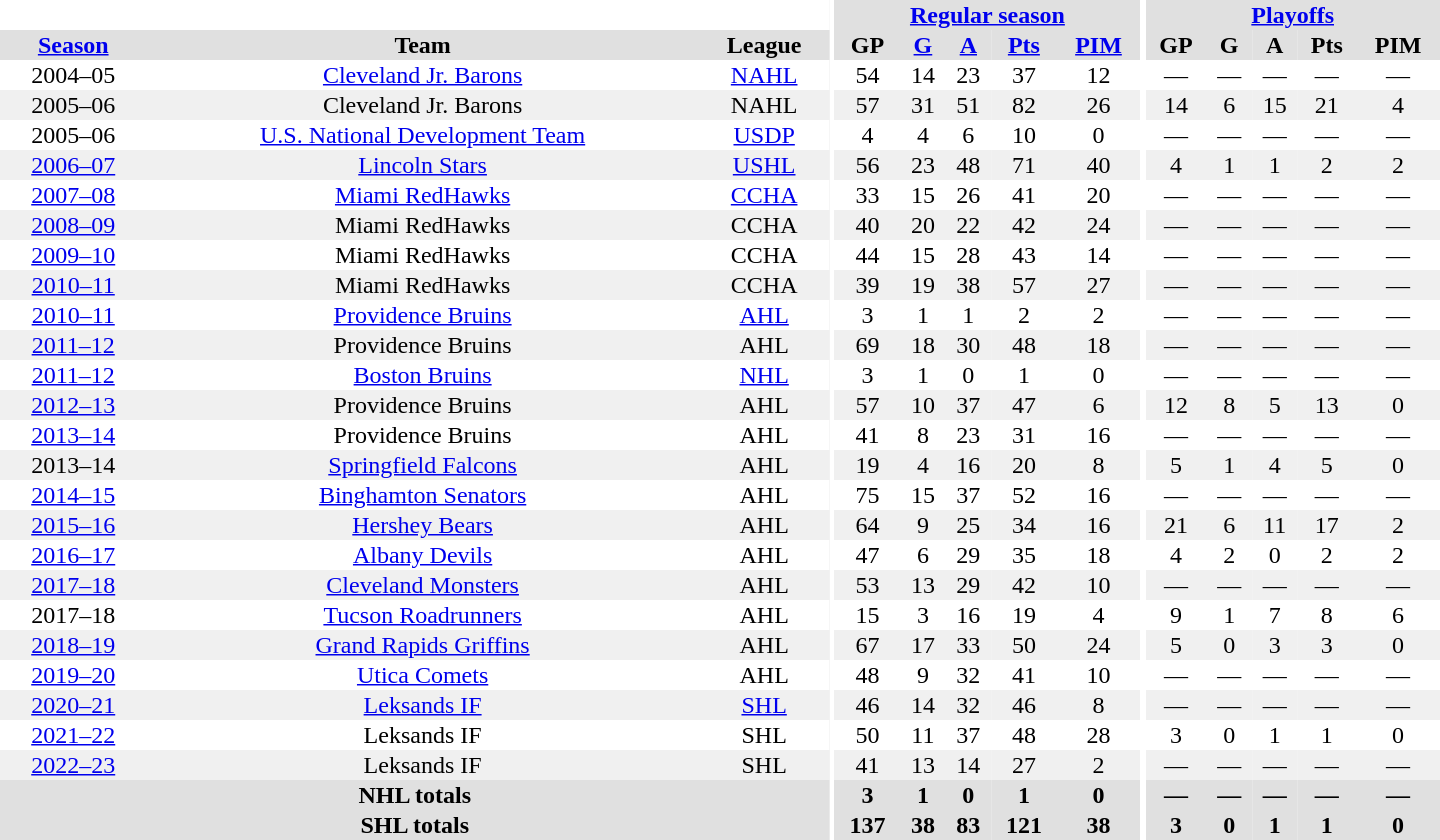<table border="0" cellpadding="1" cellspacing="0" style="text-align:center; width:60em">
<tr style="background:#e0e0e0;">
<th colspan="3" style="background:#fff;"></th>
<th rowspan="99" style="background:#fff;"></th>
<th colspan="5"><a href='#'>Regular season</a></th>
<th rowspan="99" style="background:#fff;"></th>
<th colspan="5"><a href='#'>Playoffs</a></th>
</tr>
<tr style="background:#e0e0e0;">
<th><a href='#'>Season</a></th>
<th>Team</th>
<th>League</th>
<th>GP</th>
<th><a href='#'>G</a></th>
<th><a href='#'>A</a></th>
<th><a href='#'>Pts</a></th>
<th><a href='#'>PIM</a></th>
<th>GP</th>
<th>G</th>
<th>A</th>
<th>Pts</th>
<th>PIM</th>
</tr>
<tr style="text-align:center;">
<td>2004–05</td>
<td><a href='#'>Cleveland Jr. Barons</a></td>
<td><a href='#'>NAHL</a></td>
<td>54</td>
<td>14</td>
<td>23</td>
<td>37</td>
<td>12</td>
<td>—</td>
<td>—</td>
<td>—</td>
<td>—</td>
<td>—</td>
</tr>
<tr style="text-align:center; background:#f0f0f0;">
<td>2005–06</td>
<td>Cleveland Jr. Barons</td>
<td>NAHL</td>
<td>57</td>
<td>31</td>
<td>51</td>
<td>82</td>
<td>26</td>
<td>14</td>
<td>6</td>
<td>15</td>
<td>21</td>
<td>4</td>
</tr>
<tr style="text-align:center;">
<td>2005–06</td>
<td><a href='#'>U.S. National Development Team</a></td>
<td><a href='#'>USDP</a></td>
<td>4</td>
<td>4</td>
<td>6</td>
<td>10</td>
<td>0</td>
<td>—</td>
<td>—</td>
<td>—</td>
<td>—</td>
<td>—</td>
</tr>
<tr style="text-align:center; background:#f0f0f0;">
<td><a href='#'>2006–07</a></td>
<td><a href='#'>Lincoln Stars</a></td>
<td><a href='#'>USHL</a></td>
<td>56</td>
<td>23</td>
<td>48</td>
<td>71</td>
<td>40</td>
<td>4</td>
<td>1</td>
<td>1</td>
<td>2</td>
<td>2</td>
</tr>
<tr style="text-align:center;">
<td><a href='#'>2007–08</a></td>
<td><a href='#'>Miami RedHawks</a></td>
<td><a href='#'>CCHA</a></td>
<td>33</td>
<td>15</td>
<td>26</td>
<td>41</td>
<td>20</td>
<td>—</td>
<td>—</td>
<td>—</td>
<td>—</td>
<td>—</td>
</tr>
<tr style="text-align:center; background:#f0f0f0;">
<td><a href='#'>2008–09</a></td>
<td>Miami RedHawks</td>
<td>CCHA</td>
<td>40</td>
<td>20</td>
<td>22</td>
<td>42</td>
<td>24</td>
<td>—</td>
<td>—</td>
<td>—</td>
<td>—</td>
<td>—</td>
</tr>
<tr style="text-align:center;">
<td><a href='#'>2009–10</a></td>
<td>Miami RedHawks</td>
<td>CCHA</td>
<td>44</td>
<td>15</td>
<td>28</td>
<td>43</td>
<td>14</td>
<td>—</td>
<td>—</td>
<td>—</td>
<td>—</td>
<td>—</td>
</tr>
<tr style="text-align:center; background:#f0f0f0;">
<td><a href='#'>2010–11</a></td>
<td>Miami RedHawks</td>
<td>CCHA</td>
<td>39</td>
<td>19</td>
<td>38</td>
<td>57</td>
<td>27</td>
<td>—</td>
<td>—</td>
<td>—</td>
<td>—</td>
<td>—</td>
</tr>
<tr style="text-align:center;">
<td><a href='#'>2010–11</a></td>
<td><a href='#'>Providence Bruins</a></td>
<td><a href='#'>AHL</a></td>
<td>3</td>
<td>1</td>
<td>1</td>
<td>2</td>
<td>2</td>
<td>—</td>
<td>—</td>
<td>—</td>
<td>—</td>
<td>—</td>
</tr>
<tr style="text-align:center; background:#f0f0f0;">
<td><a href='#'>2011–12</a></td>
<td>Providence Bruins</td>
<td>AHL</td>
<td>69</td>
<td>18</td>
<td>30</td>
<td>48</td>
<td>18</td>
<td>—</td>
<td>—</td>
<td>—</td>
<td>—</td>
<td>—</td>
</tr>
<tr style="text-align:center;">
<td><a href='#'>2011–12</a></td>
<td><a href='#'>Boston Bruins</a></td>
<td><a href='#'>NHL</a></td>
<td>3</td>
<td>1</td>
<td>0</td>
<td>1</td>
<td>0</td>
<td>—</td>
<td>—</td>
<td>—</td>
<td>—</td>
<td>—</td>
</tr>
<tr style="text-align:center; background:#f0f0f0;">
<td><a href='#'>2012–13</a></td>
<td>Providence Bruins</td>
<td>AHL</td>
<td>57</td>
<td>10</td>
<td>37</td>
<td>47</td>
<td>6</td>
<td>12</td>
<td>8</td>
<td>5</td>
<td>13</td>
<td>0</td>
</tr>
<tr style="text-align:center;">
<td><a href='#'>2013–14</a></td>
<td>Providence Bruins</td>
<td>AHL</td>
<td>41</td>
<td>8</td>
<td>23</td>
<td>31</td>
<td>16</td>
<td>—</td>
<td>—</td>
<td>—</td>
<td>—</td>
<td>—</td>
</tr>
<tr style="text-align:center; background:#f0f0f0;">
<td>2013–14</td>
<td><a href='#'>Springfield Falcons</a></td>
<td>AHL</td>
<td>19</td>
<td>4</td>
<td>16</td>
<td>20</td>
<td>8</td>
<td>5</td>
<td>1</td>
<td>4</td>
<td>5</td>
<td>0</td>
</tr>
<tr style="text-align:center;">
<td><a href='#'>2014–15</a></td>
<td><a href='#'>Binghamton Senators</a></td>
<td>AHL</td>
<td>75</td>
<td>15</td>
<td>37</td>
<td>52</td>
<td>16</td>
<td>—</td>
<td>—</td>
<td>—</td>
<td>—</td>
<td>—</td>
</tr>
<tr style="text-align:center; background:#f0f0f0;">
<td><a href='#'>2015–16</a></td>
<td><a href='#'>Hershey Bears</a></td>
<td>AHL</td>
<td>64</td>
<td>9</td>
<td>25</td>
<td>34</td>
<td>16</td>
<td>21</td>
<td>6</td>
<td>11</td>
<td>17</td>
<td>2</td>
</tr>
<tr style="text-align:center;">
<td><a href='#'>2016–17</a></td>
<td><a href='#'>Albany Devils</a></td>
<td>AHL</td>
<td>47</td>
<td>6</td>
<td>29</td>
<td>35</td>
<td>18</td>
<td>4</td>
<td>2</td>
<td>0</td>
<td>2</td>
<td>2</td>
</tr>
<tr style="text-align:center; background:#f0f0f0;">
<td><a href='#'>2017–18</a></td>
<td><a href='#'>Cleveland Monsters</a></td>
<td>AHL</td>
<td>53</td>
<td>13</td>
<td>29</td>
<td>42</td>
<td>10</td>
<td>—</td>
<td>—</td>
<td>—</td>
<td>—</td>
<td>—</td>
</tr>
<tr style="text-align:center;">
<td>2017–18</td>
<td><a href='#'>Tucson Roadrunners</a></td>
<td>AHL</td>
<td>15</td>
<td>3</td>
<td>16</td>
<td>19</td>
<td>4</td>
<td>9</td>
<td>1</td>
<td>7</td>
<td>8</td>
<td>6</td>
</tr>
<tr style="text-align:center; background:#f0f0f0;">
<td><a href='#'>2018–19</a></td>
<td><a href='#'>Grand Rapids Griffins</a></td>
<td>AHL</td>
<td>67</td>
<td>17</td>
<td>33</td>
<td>50</td>
<td>24</td>
<td>5</td>
<td>0</td>
<td>3</td>
<td>3</td>
<td>0</td>
</tr>
<tr style="text-align:center;">
<td><a href='#'>2019–20</a></td>
<td><a href='#'>Utica Comets</a></td>
<td>AHL</td>
<td>48</td>
<td>9</td>
<td>32</td>
<td>41</td>
<td>10</td>
<td>—</td>
<td>—</td>
<td>—</td>
<td>—</td>
<td>—</td>
</tr>
<tr style="text-align:center; background:#f0f0f0;">
<td><a href='#'>2020–21</a></td>
<td><a href='#'>Leksands IF</a></td>
<td><a href='#'>SHL</a></td>
<td>46</td>
<td>14</td>
<td>32</td>
<td>46</td>
<td>8</td>
<td>—</td>
<td>—</td>
<td>—</td>
<td>—</td>
<td>—</td>
</tr>
<tr style="text-align:center;">
<td><a href='#'>2021–22</a></td>
<td>Leksands IF</td>
<td>SHL</td>
<td>50</td>
<td>11</td>
<td>37</td>
<td>48</td>
<td>28</td>
<td>3</td>
<td>0</td>
<td>1</td>
<td>1</td>
<td>0</td>
</tr>
<tr style="text-align:center; background:#f0f0f0;">
<td><a href='#'>2022–23</a></td>
<td>Leksands IF</td>
<td>SHL</td>
<td>41</td>
<td>13</td>
<td>14</td>
<td>27</td>
<td>2</td>
<td>—</td>
<td>—</td>
<td>—</td>
<td>—</td>
<td>—</td>
</tr>
<tr style="background:#e0e0e0;">
<th colspan="3">NHL totals</th>
<th>3</th>
<th>1</th>
<th>0</th>
<th>1</th>
<th>0</th>
<th>—</th>
<th>—</th>
<th>—</th>
<th>—</th>
<th>—</th>
</tr>
<tr style="background:#e0e0e0;">
<th colspan="3">SHL totals</th>
<th>137</th>
<th>38</th>
<th>83</th>
<th>121</th>
<th>38</th>
<th>3</th>
<th>0</th>
<th>1</th>
<th>1</th>
<th>0</th>
</tr>
</table>
